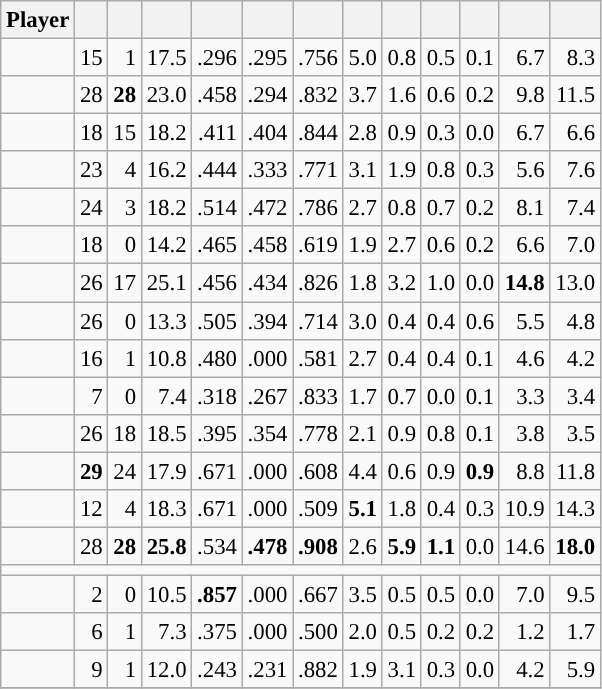<table class="wikitable sortable" style="font-size:95%; text-align:right;">
<tr>
<th>Player</th>
<th></th>
<th></th>
<th></th>
<th></th>
<th></th>
<th></th>
<th></th>
<th></th>
<th></th>
<th></th>
<th></th>
<th></th>
</tr>
<tr>
<td><strong></strong></td>
<td>15</td>
<td>1</td>
<td>17.5</td>
<td>.296</td>
<td>.295</td>
<td>.756</td>
<td>5.0</td>
<td>0.8</td>
<td>0.5</td>
<td>0.1</td>
<td>6.7</td>
<td>8.3</td>
</tr>
<tr>
<td><strong></strong></td>
<td>28</td>
<td><strong>28</strong></td>
<td>23.0</td>
<td>.458</td>
<td>.294</td>
<td>.832</td>
<td>3.7</td>
<td>1.6</td>
<td>0.6</td>
<td>0.2</td>
<td>9.8</td>
<td>11.5</td>
</tr>
<tr>
<td><strong></strong></td>
<td>18</td>
<td>15</td>
<td>18.2</td>
<td>.411</td>
<td>.404</td>
<td>.844</td>
<td>2.8</td>
<td>0.9</td>
<td>0.3</td>
<td>0.0</td>
<td>6.7</td>
<td>6.6</td>
</tr>
<tr>
<td><strong></strong></td>
<td>23</td>
<td>4</td>
<td>16.2</td>
<td>.444</td>
<td>.333</td>
<td>.771</td>
<td>3.1</td>
<td>1.9</td>
<td>0.8</td>
<td>0.3</td>
<td>5.6</td>
<td>7.6</td>
</tr>
<tr>
<td><strong></strong></td>
<td>24</td>
<td>3</td>
<td>18.2</td>
<td>.514</td>
<td>.472</td>
<td>.786</td>
<td>2.7</td>
<td>0.8</td>
<td>0.7</td>
<td>0.2</td>
<td>8.1</td>
<td>7.4</td>
</tr>
<tr>
<td><strong></strong></td>
<td>18</td>
<td>0</td>
<td>14.2</td>
<td>.465</td>
<td>.458</td>
<td>.619</td>
<td>1.9</td>
<td>2.7</td>
<td>0.6</td>
<td>0.2</td>
<td>6.6</td>
<td>7.0</td>
</tr>
<tr>
<td><strong></strong></td>
<td>26</td>
<td>17</td>
<td>25.1</td>
<td>.456</td>
<td>.434</td>
<td>.826</td>
<td>1.8</td>
<td>3.2</td>
<td>1.0</td>
<td>0.0</td>
<td><strong>14.8</strong></td>
<td>13.0</td>
</tr>
<tr>
<td><strong></strong></td>
<td>26</td>
<td>0</td>
<td>13.3</td>
<td>.505</td>
<td>.394</td>
<td>.714</td>
<td>3.0</td>
<td>0.4</td>
<td>0.4</td>
<td>0.6</td>
<td>5.5</td>
<td>4.8</td>
</tr>
<tr>
<td><strong></strong></td>
<td>16</td>
<td>1</td>
<td>10.8</td>
<td>.480</td>
<td>.000</td>
<td>.581</td>
<td>2.7</td>
<td>0.4</td>
<td>0.4</td>
<td>0.1</td>
<td>4.6</td>
<td>4.2</td>
</tr>
<tr>
<td><strong></strong></td>
<td>7</td>
<td>0</td>
<td>7.4</td>
<td>.318</td>
<td>.267</td>
<td>.833</td>
<td>1.7</td>
<td>0.7</td>
<td>0.0</td>
<td>0.1</td>
<td>3.3</td>
<td>3.4</td>
</tr>
<tr>
<td><strong></strong></td>
<td>26</td>
<td>18</td>
<td>18.5</td>
<td>.395</td>
<td>.354</td>
<td>.778</td>
<td>2.1</td>
<td>0.9</td>
<td>0.8</td>
<td>0.1</td>
<td>3.8</td>
<td>3.5</td>
</tr>
<tr>
<td><strong></strong></td>
<td><strong>29</strong></td>
<td>24</td>
<td>17.9</td>
<td>.671</td>
<td>.000</td>
<td>.608</td>
<td>4.4</td>
<td>0.6</td>
<td>0.9</td>
<td><strong>0.9</strong></td>
<td>8.8</td>
<td>11.8</td>
</tr>
<tr>
<td><strong></strong></td>
<td>12</td>
<td>4</td>
<td>18.3</td>
<td>.671</td>
<td>.000</td>
<td>.509</td>
<td><strong>5.1</strong></td>
<td>1.8</td>
<td>0.4</td>
<td>0.3</td>
<td>10.9</td>
<td>14.3</td>
</tr>
<tr>
<td><strong></strong></td>
<td>28</td>
<td><strong>28</strong></td>
<td><strong>25.8</strong></td>
<td>.534</td>
<td><strong>.478</strong></td>
<td><strong>.908</strong></td>
<td>2.6</td>
<td><strong>5.9</strong></td>
<td><strong>1.1</strong></td>
<td>0.0</td>
<td>14.6</td>
<td><strong>18.0</strong></td>
</tr>
<tr>
<td colspan=13></td>
</tr>
<tr>
<td><em></em></td>
<td>2</td>
<td>0</td>
<td>10.5</td>
<td><strong>.857</strong></td>
<td>.000</td>
<td>.667</td>
<td>3.5</td>
<td>0.5</td>
<td>0.5</td>
<td>0.0</td>
<td>7.0</td>
<td>9.5</td>
</tr>
<tr>
<td><em></em></td>
<td>6</td>
<td>1</td>
<td>7.3</td>
<td>.375</td>
<td>.000</td>
<td>.500</td>
<td>2.0</td>
<td>0.5</td>
<td>0.2</td>
<td>0.2</td>
<td>1.2</td>
<td>1.7</td>
</tr>
<tr>
<td><em></em></td>
<td>9</td>
<td>1</td>
<td>12.0</td>
<td>.243</td>
<td>.231</td>
<td>.882</td>
<td>1.9</td>
<td>3.1</td>
<td>0.3</td>
<td>0.0</td>
<td>4.2</td>
<td>5.9</td>
</tr>
<tr>
</tr>
</table>
